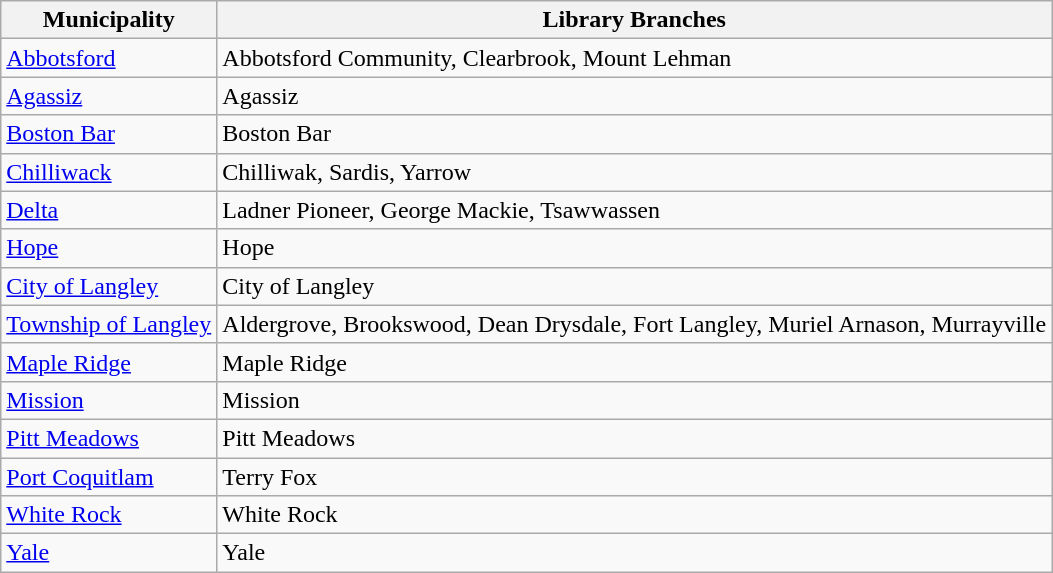<table class="wikitable">
<tr>
<th>Municipality</th>
<th>Library Branches</th>
</tr>
<tr>
<td><a href='#'>Abbotsford</a></td>
<td>Abbotsford Community, Clearbrook, Mount Lehman</td>
</tr>
<tr>
<td><a href='#'>Agassiz</a></td>
<td>Agassiz</td>
</tr>
<tr>
<td><a href='#'>Boston Bar</a></td>
<td>Boston Bar</td>
</tr>
<tr>
<td><a href='#'>Chilliwack</a></td>
<td>Chilliwak, Sardis, Yarrow</td>
</tr>
<tr>
<td><a href='#'>Delta</a></td>
<td>Ladner Pioneer, George Mackie, Tsawwassen</td>
</tr>
<tr>
<td><a href='#'>Hope</a></td>
<td>Hope</td>
</tr>
<tr>
<td><a href='#'>City of Langley</a></td>
<td>City of Langley</td>
</tr>
<tr>
<td><a href='#'>Township of Langley</a></td>
<td>Aldergrove, Brookswood, Dean Drysdale, Fort Langley, Muriel Arnason, Murrayville</td>
</tr>
<tr>
<td><a href='#'>Maple Ridge</a></td>
<td>Maple Ridge</td>
</tr>
<tr>
<td><a href='#'>Mission</a></td>
<td>Mission</td>
</tr>
<tr>
<td><a href='#'>Pitt Meadows</a></td>
<td>Pitt Meadows</td>
</tr>
<tr>
<td><a href='#'>Port Coquitlam</a></td>
<td>Terry Fox</td>
</tr>
<tr>
<td><a href='#'>White Rock</a></td>
<td>White Rock</td>
</tr>
<tr>
<td><a href='#'>Yale</a></td>
<td>Yale</td>
</tr>
</table>
